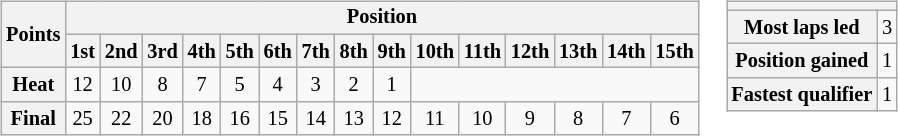<table>
<tr>
<td><br><table class="wikitable" style="font-size:85%; text-align:center">
<tr>
<th rowspan=2>Points</th>
<th colspan=28>Position</th>
</tr>
<tr>
<th>1st</th>
<th>2nd</th>
<th>3rd</th>
<th>4th</th>
<th>5th</th>
<th>6th</th>
<th>7th</th>
<th>8th</th>
<th>9th</th>
<th>10th</th>
<th>11th</th>
<th>12th</th>
<th>13th</th>
<th>14th</th>
<th>15th</th>
</tr>
<tr>
<th>Heat</th>
<td>12</td>
<td>10</td>
<td>8</td>
<td>7</td>
<td>5</td>
<td>4</td>
<td>3</td>
<td>2</td>
<td>1</td>
<td colspan=7></td>
</tr>
<tr>
<th>Final</th>
<td>25</td>
<td>22</td>
<td>20</td>
<td>18</td>
<td>16</td>
<td>15</td>
<td>14</td>
<td>13</td>
<td>12</td>
<td>11</td>
<td>10</td>
<td>9</td>
<td>8</td>
<td>7</td>
<td>6</td>
</tr>
</table>
</td>
<td style="vertical-align:top;"><br><table style="margin-right:0; font-size:85%; text-align:center;" class="wikitable">
<tr>
<th colspan=2></th>
</tr>
<tr>
<th>Most laps led</th>
<td>3</td>
</tr>
<tr>
<th>Position gained</th>
<td>1</td>
</tr>
<tr>
<th>Fastest qualifier</th>
<td>1</td>
</tr>
</table>
</td>
</tr>
</table>
